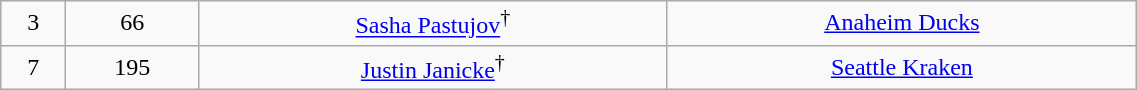<table class="wikitable" width="60%">
<tr align="center" bgcolor="">
<td>3</td>
<td>66</td>
<td><a href='#'>Sasha Pastujov</a><sup>†</sup></td>
<td><a href='#'>Anaheim Ducks</a></td>
</tr>
<tr align="center" bgcolor="">
<td>7</td>
<td>195</td>
<td><a href='#'>Justin Janicke</a><sup>†</sup></td>
<td><a href='#'>Seattle Kraken</a></td>
</tr>
</table>
